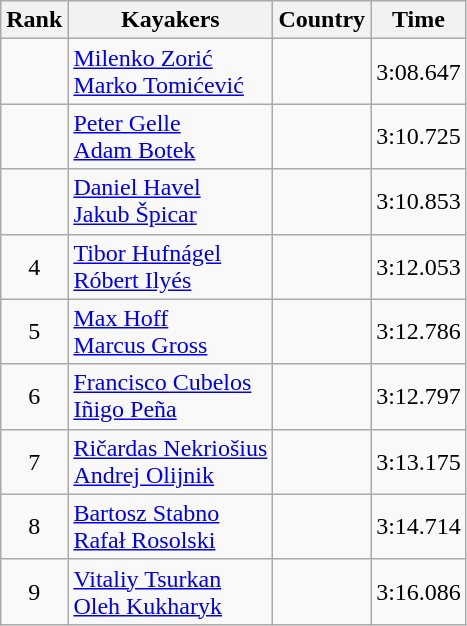<table class="wikitable" style="text-align:center">
<tr>
<th>Rank</th>
<th>Kayakers</th>
<th>Country</th>
<th>Time</th>
</tr>
<tr>
<td></td>
<td align="left"><a href='#'>Milenko Zorić</a><br><a href='#'>Marko Tomićević</a></td>
<td align="left"></td>
<td>3:08.647</td>
</tr>
<tr>
<td></td>
<td align="left"><a href='#'>Peter Gelle</a><br><a href='#'>Adam Botek</a></td>
<td align="left"></td>
<td>3:10.725</td>
</tr>
<tr>
<td></td>
<td align="left"><a href='#'>Daniel Havel</a><br><a href='#'>Jakub Špicar</a></td>
<td align="left"></td>
<td>3:10.853</td>
</tr>
<tr>
<td>4</td>
<td align="left"><a href='#'>Tibor Hufnágel</a><br><a href='#'>Róbert Ilyés</a></td>
<td align="left"></td>
<td>3:12.053</td>
</tr>
<tr>
<td>5</td>
<td align="left"><a href='#'>Max Hoff</a><br><a href='#'>Marcus Gross</a></td>
<td align="left"></td>
<td>3:12.786</td>
</tr>
<tr>
<td>6</td>
<td align="left"><a href='#'>Francisco Cubelos</a><br><a href='#'>Iñigo Peña</a></td>
<td align="left"></td>
<td>3:12.797</td>
</tr>
<tr>
<td>7</td>
<td align="left"><a href='#'>Ričardas Nekriošius</a><br><a href='#'>Andrej Olijnik</a></td>
<td align="left"></td>
<td>3:13.175</td>
</tr>
<tr>
<td>8</td>
<td align="left"><a href='#'>Bartosz Stabno</a><br><a href='#'>Rafał Rosolski</a></td>
<td align="left"></td>
<td>3:14.714</td>
</tr>
<tr>
<td>9</td>
<td align="left"><a href='#'>Vitaliy Tsurkan</a><br><a href='#'>Oleh Kukharyk</a></td>
<td align="left"></td>
<td>3:16.086</td>
</tr>
</table>
